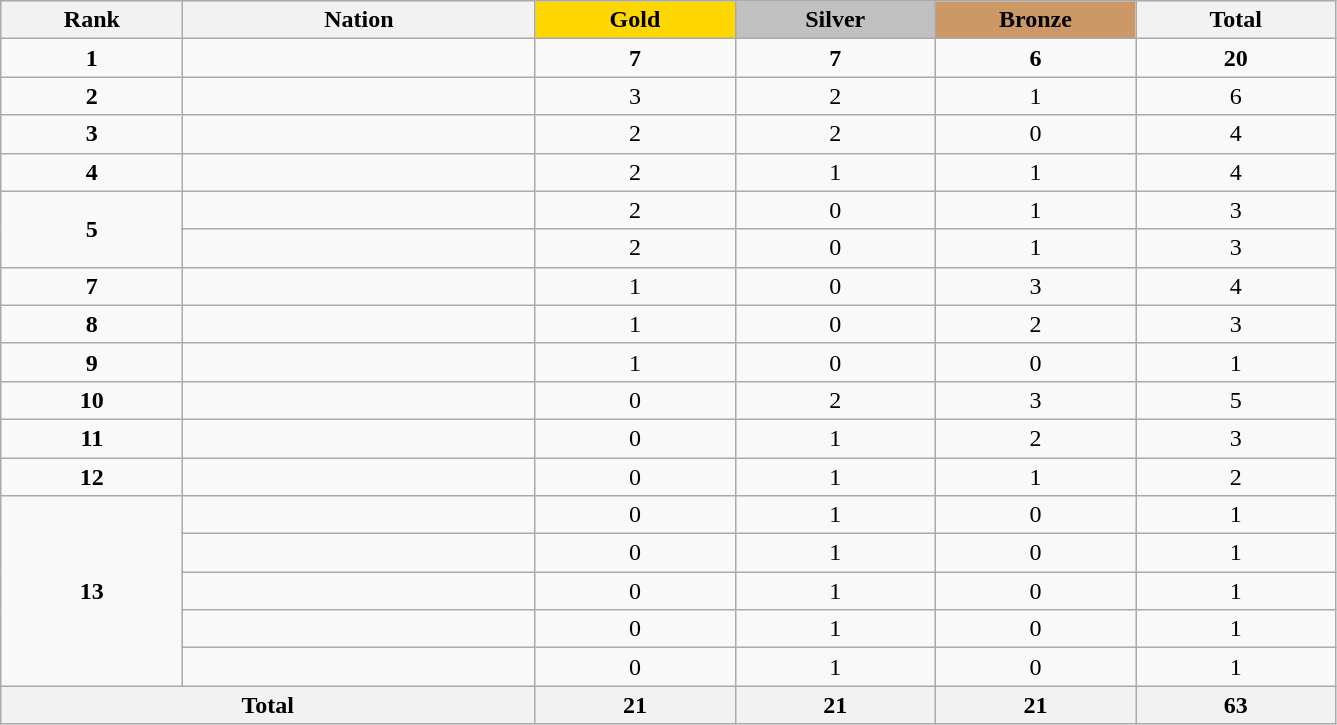<table class="wikitable collapsible autocollapse plainrowheaders" width=70.5% style="text-align:center;">
<tr style="background-color:#EDEDED;">
<th width=100px class="hintergrundfarbe5">Rank</th>
<th width=200px class="hintergrundfarbe6">Nation</th>
<th style="background:    gold; width:15%">Gold</th>
<th style="background:  silver; width:15%">Silver</th>
<th style="background: #CC9966; width:15%">Bronze</th>
<th class="hintergrundfarbe6" style="width:15%">Total</th>
</tr>
<tr>
<td><strong>1</strong></td>
<td align=left></td>
<td><strong>7</strong></td>
<td><strong>7</strong></td>
<td><strong>6</strong></td>
<td><strong>20</strong></td>
</tr>
<tr>
<td><strong>2</strong></td>
<td align=left></td>
<td>3</td>
<td>2</td>
<td>1</td>
<td>6</td>
</tr>
<tr>
<td><strong>3</strong></td>
<td align=left><em></em></td>
<td>2</td>
<td>2</td>
<td>0</td>
<td>4</td>
</tr>
<tr>
<td><strong>4</strong></td>
<td align=left></td>
<td>2</td>
<td>1</td>
<td>1</td>
<td>4</td>
</tr>
<tr>
<td rowspan=2><strong>5</strong></td>
<td align=left></td>
<td>2</td>
<td>0</td>
<td>1</td>
<td>3</td>
</tr>
<tr>
<td align=left></td>
<td>2</td>
<td>0</td>
<td>1</td>
<td>3</td>
</tr>
<tr>
<td><strong>7</strong></td>
<td align=left></td>
<td>1</td>
<td>0</td>
<td>3</td>
<td>4</td>
</tr>
<tr>
<td><strong>8</strong></td>
<td align=left></td>
<td>1</td>
<td>0</td>
<td>2</td>
<td>3</td>
</tr>
<tr>
<td><strong>9</strong></td>
<td align=left></td>
<td>1</td>
<td>0</td>
<td>0</td>
<td>1</td>
</tr>
<tr>
<td><strong>10</strong></td>
<td align=left></td>
<td>0</td>
<td>2</td>
<td>3</td>
<td>5</td>
</tr>
<tr>
<td><strong>11</strong></td>
<td align=left></td>
<td>0</td>
<td>1</td>
<td>2</td>
<td>3</td>
</tr>
<tr>
<td><strong>12</strong></td>
<td align=left></td>
<td>0</td>
<td>1</td>
<td>1</td>
<td>2</td>
</tr>
<tr>
<td rowspan=5><strong>13</strong></td>
<td align=left></td>
<td>0</td>
<td>1</td>
<td>0</td>
<td>1</td>
</tr>
<tr>
<td align=left></td>
<td>0</td>
<td>1</td>
<td>0</td>
<td>1</td>
</tr>
<tr>
<td align=left></td>
<td>0</td>
<td>1</td>
<td>0</td>
<td>1</td>
</tr>
<tr>
<td align=left></td>
<td>0</td>
<td>1</td>
<td>0</td>
<td>1</td>
</tr>
<tr>
<td align=left></td>
<td>0</td>
<td>1</td>
<td>0</td>
<td>1</td>
</tr>
<tr>
<th colspan=2>Total</th>
<th>21</th>
<th>21</th>
<th>21</th>
<th>63</th>
</tr>
</table>
